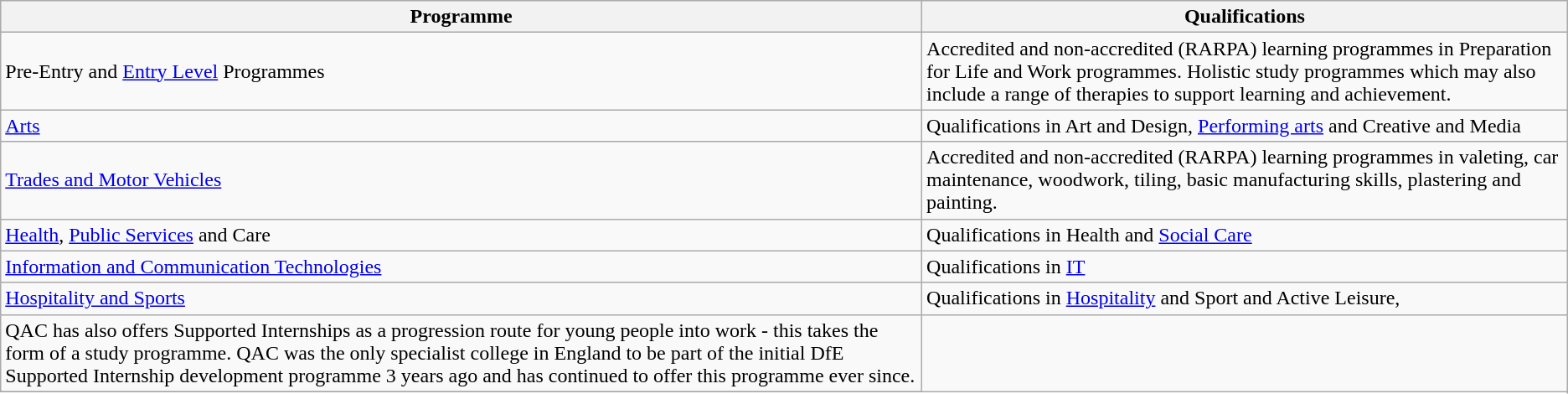<table class="wikitable">
<tr>
<th>Programme</th>
<th>Qualifications</th>
</tr>
<tr>
<td>Pre-Entry and <a href='#'>Entry Level</a> Programmes</td>
<td>Accredited and non-accredited (RARPA) learning programmes in Preparation for Life and Work programmes.  Holistic study programmes which may also include a range of therapies to support learning and achievement.</td>
</tr>
<tr>
<td><a href='#'>Arts</a></td>
<td>Qualifications in Art and Design, <a href='#'>Performing arts</a> and Creative and Media</td>
</tr>
<tr>
<td><a href='#'>Trades and Motor Vehicles</a></td>
<td>Accredited and non-accredited (RARPA) learning programmes in valeting, car maintenance, woodwork, tiling, basic manufacturing skills, plastering and painting.</td>
</tr>
<tr>
<td><a href='#'>Health</a>, <a href='#'>Public Services</a> and Care</td>
<td>Qualifications in Health and <a href='#'>Social Care</a></td>
</tr>
<tr>
<td><a href='#'>Information and Communication Technologies</a></td>
<td>Qualifications in <a href='#'>IT</a></td>
</tr>
<tr>
<td><a href='#'>Hospitality and Sports</a></td>
<td>Qualifications in <a href='#'>Hospitality</a> and Sport and Active Leisure,</td>
</tr>
<tr>
<td>QAC has also offers Supported Internships as a progression route for young people into work - this takes the form of a study programme.  QAC was the only specialist college in England to be part of the initial DfE Supported Internship development programme 3 years ago and has continued to offer this programme ever since.</td>
</tr>
<tr>
</tr>
</table>
